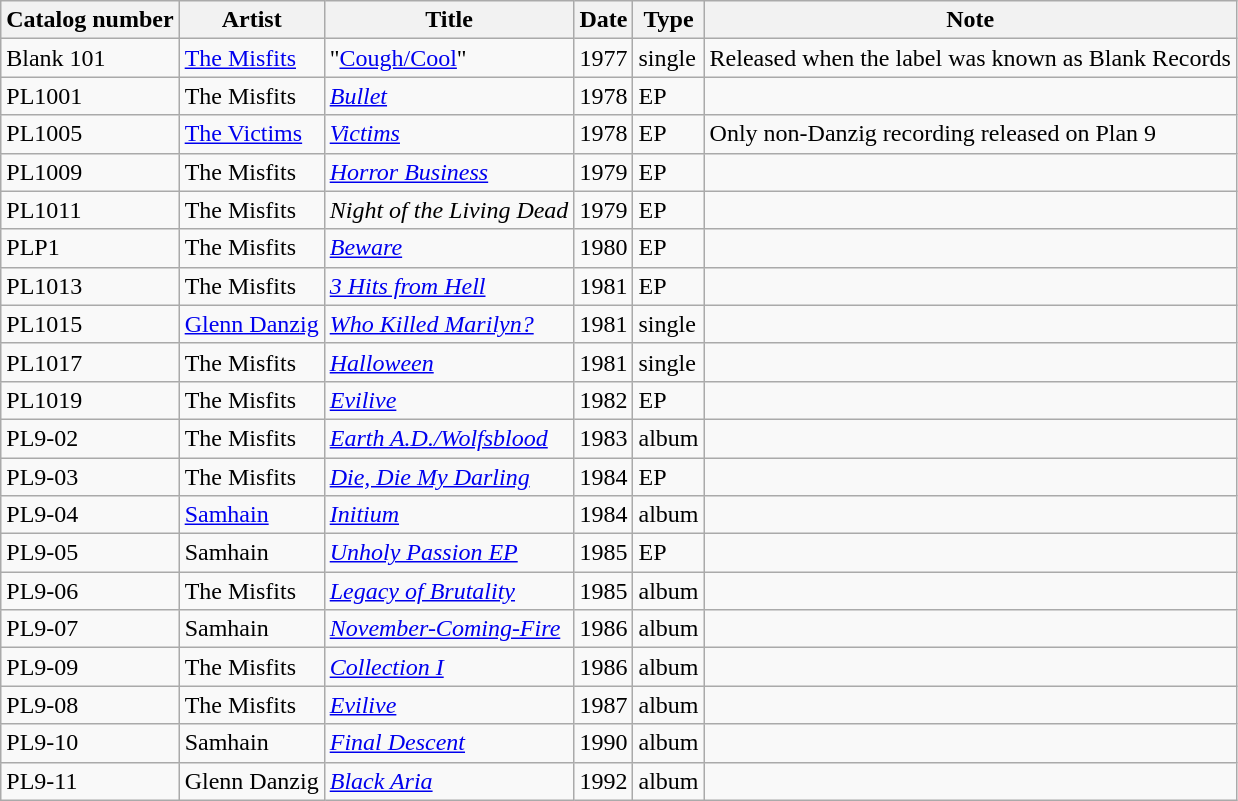<table class="wikitable">
<tr>
<th>Catalog number</th>
<th>Artist</th>
<th>Title</th>
<th>Date</th>
<th>Type</th>
<th>Note</th>
</tr>
<tr>
<td>Blank 101</td>
<td><a href='#'>The Misfits</a></td>
<td>"<a href='#'>Cough/Cool</a>"</td>
<td>1977</td>
<td>single</td>
<td>Released when the label was known as Blank Records</td>
</tr>
<tr>
<td>PL1001</td>
<td>The Misfits</td>
<td><em><a href='#'>Bullet</a></em></td>
<td>1978</td>
<td>EP</td>
<td></td>
</tr>
<tr>
<td>PL1005</td>
<td><a href='#'>The Victims</a></td>
<td><em><a href='#'>Victims</a></em></td>
<td>1978</td>
<td>EP</td>
<td>Only non-Danzig recording released on Plan 9</td>
</tr>
<tr>
<td>PL1009</td>
<td>The Misfits</td>
<td><em><a href='#'>Horror Business</a></em></td>
<td>1979</td>
<td>EP</td>
<td></td>
</tr>
<tr>
<td>PL1011</td>
<td>The Misfits</td>
<td><em>Night of the Living Dead</em></td>
<td>1979</td>
<td>EP</td>
<td></td>
</tr>
<tr>
<td>PLP1</td>
<td>The Misfits</td>
<td><em><a href='#'>Beware</a></em></td>
<td>1980</td>
<td>EP</td>
<td></td>
</tr>
<tr>
<td>PL1013</td>
<td>The Misfits</td>
<td><em><a href='#'>3 Hits from Hell</a></em></td>
<td>1981</td>
<td>EP</td>
<td></td>
</tr>
<tr>
<td>PL1015</td>
<td><a href='#'>Glenn Danzig</a></td>
<td><em><a href='#'>Who Killed Marilyn?</a></em></td>
<td>1981</td>
<td>single</td>
<td></td>
</tr>
<tr>
<td>PL1017</td>
<td>The Misfits</td>
<td><em><a href='#'>Halloween</a></em></td>
<td>1981</td>
<td>single</td>
<td></td>
</tr>
<tr>
<td>PL1019</td>
<td>The Misfits</td>
<td><em><a href='#'>Evilive</a></em></td>
<td>1982</td>
<td>EP</td>
<td></td>
</tr>
<tr>
<td>PL9-02</td>
<td>The Misfits</td>
<td><em><a href='#'>Earth A.D./Wolfsblood</a></em></td>
<td>1983</td>
<td>album</td>
<td></td>
</tr>
<tr>
<td>PL9-03</td>
<td>The Misfits</td>
<td><em><a href='#'>Die, Die My Darling</a></em></td>
<td>1984</td>
<td>EP</td>
<td></td>
</tr>
<tr>
<td>PL9-04</td>
<td><a href='#'>Samhain</a></td>
<td><em><a href='#'>Initium</a></em></td>
<td>1984</td>
<td>album</td>
<td></td>
</tr>
<tr>
<td>PL9-05</td>
<td>Samhain</td>
<td><em><a href='#'>Unholy Passion EP</a></em></td>
<td>1985</td>
<td>EP</td>
<td></td>
</tr>
<tr>
<td>PL9-06</td>
<td>The Misfits</td>
<td><em><a href='#'>Legacy of Brutality</a></em></td>
<td>1985</td>
<td>album</td>
<td></td>
</tr>
<tr>
<td>PL9-07</td>
<td>Samhain</td>
<td><em><a href='#'>November-Coming-Fire</a></em></td>
<td>1986</td>
<td>album</td>
<td></td>
</tr>
<tr>
<td>PL9-09</td>
<td>The Misfits</td>
<td><em><a href='#'>Collection I</a></em></td>
<td>1986</td>
<td>album</td>
<td></td>
</tr>
<tr>
<td>PL9-08</td>
<td>The Misfits</td>
<td><em><a href='#'>Evilive</a></em></td>
<td>1987</td>
<td>album</td>
<td></td>
</tr>
<tr>
<td>PL9-10</td>
<td>Samhain</td>
<td><em><a href='#'>Final Descent</a></em></td>
<td>1990</td>
<td>album</td>
<td></td>
</tr>
<tr>
<td>PL9-11</td>
<td>Glenn Danzig</td>
<td><em><a href='#'>Black Aria</a></em></td>
<td>1992</td>
<td>album</td>
<td></td>
</tr>
</table>
